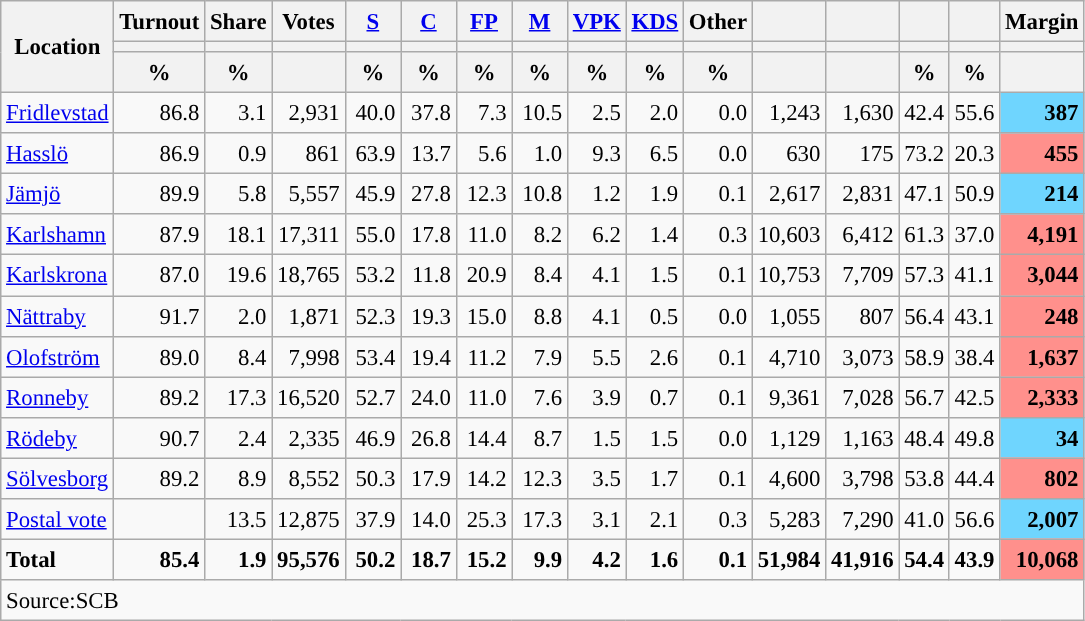<table class="wikitable sortable" style="text-align:right; font-size:95%; line-height:20px;">
<tr>
<th rowspan="3">Location</th>
<th>Turnout</th>
<th>Share</th>
<th>Votes</th>
<th width="30px" class="unsortable"><a href='#'>S</a></th>
<th width="30px" class="unsortable"><a href='#'>C</a></th>
<th width="30px" class="unsortable"><a href='#'>FP</a></th>
<th width="30px" class="unsortable"><a href='#'>M</a></th>
<th width="30px" class="unsortable"><a href='#'>VPK</a></th>
<th width="30px" class="unsortable"><a href='#'>KDS</a></th>
<th width="30px" class="unsortable">Other</th>
<th></th>
<th></th>
<th></th>
<th></th>
<th>Margin</th>
</tr>
<tr>
<th></th>
<th></th>
<th></th>
<th style="background:"></th>
<th style="background:"></th>
<th style="background:"></th>
<th style="background:"></th>
<th style="background:"></th>
<th style="background:"></th>
<th style="background:"></th>
<th style="background:"></th>
<th style="background:"></th>
<th style="background:"></th>
<th style="background:"></th>
<th></th>
</tr>
<tr>
<th data-sort-type="number">%</th>
<th data-sort-type="number">%</th>
<th></th>
<th data-sort-type="number">%</th>
<th data-sort-type="number">%</th>
<th data-sort-type="number">%</th>
<th data-sort-type="number">%</th>
<th data-sort-type="number">%</th>
<th data-sort-type="number">%</th>
<th data-sort-type="number">%</th>
<th data-sort-type="number"></th>
<th data-sort-type="number"></th>
<th data-sort-type="number">%</th>
<th data-sort-type="number">%</th>
<th data-sort-type="number"></th>
</tr>
<tr>
<td align=left><a href='#'>Fridlevstad</a></td>
<td>86.8</td>
<td>3.1</td>
<td>2,931</td>
<td>40.0</td>
<td>37.8</td>
<td>7.3</td>
<td>10.5</td>
<td>2.5</td>
<td>2.0</td>
<td>0.0</td>
<td>1,243</td>
<td>1,630</td>
<td>42.4</td>
<td>55.6</td>
<td bgcolor=#6fd5fe><strong>387</strong></td>
</tr>
<tr>
<td align=left><a href='#'>Hasslö</a></td>
<td>86.9</td>
<td>0.9</td>
<td>861</td>
<td>63.9</td>
<td>13.7</td>
<td>5.6</td>
<td>1.0</td>
<td>9.3</td>
<td>6.5</td>
<td>0.0</td>
<td>630</td>
<td>175</td>
<td>73.2</td>
<td>20.3</td>
<td bgcolor=#ff908c><strong>455</strong></td>
</tr>
<tr>
<td align=left><a href='#'>Jämjö</a></td>
<td>89.9</td>
<td>5.8</td>
<td>5,557</td>
<td>45.9</td>
<td>27.8</td>
<td>12.3</td>
<td>10.8</td>
<td>1.2</td>
<td>1.9</td>
<td>0.1</td>
<td>2,617</td>
<td>2,831</td>
<td>47.1</td>
<td>50.9</td>
<td bgcolor=#6fd5fe><strong>214</strong></td>
</tr>
<tr>
<td align=left><a href='#'>Karlshamn</a></td>
<td>87.9</td>
<td>18.1</td>
<td>17,311</td>
<td>55.0</td>
<td>17.8</td>
<td>11.0</td>
<td>8.2</td>
<td>6.2</td>
<td>1.4</td>
<td>0.3</td>
<td>10,603</td>
<td>6,412</td>
<td>61.3</td>
<td>37.0</td>
<td bgcolor=#ff908c><strong>4,191</strong></td>
</tr>
<tr>
<td align=left><a href='#'>Karlskrona</a></td>
<td>87.0</td>
<td>19.6</td>
<td>18,765</td>
<td>53.2</td>
<td>11.8</td>
<td>20.9</td>
<td>8.4</td>
<td>4.1</td>
<td>1.5</td>
<td>0.1</td>
<td>10,753</td>
<td>7,709</td>
<td>57.3</td>
<td>41.1</td>
<td bgcolor=#ff908c><strong>3,044</strong></td>
</tr>
<tr>
<td align=left><a href='#'>Nättraby</a></td>
<td>91.7</td>
<td>2.0</td>
<td>1,871</td>
<td>52.3</td>
<td>19.3</td>
<td>15.0</td>
<td>8.8</td>
<td>4.1</td>
<td>0.5</td>
<td>0.0</td>
<td>1,055</td>
<td>807</td>
<td>56.4</td>
<td>43.1</td>
<td bgcolor=#ff908c><strong>248</strong></td>
</tr>
<tr>
<td align=left><a href='#'>Olofström</a></td>
<td>89.0</td>
<td>8.4</td>
<td>7,998</td>
<td>53.4</td>
<td>19.4</td>
<td>11.2</td>
<td>7.9</td>
<td>5.5</td>
<td>2.6</td>
<td>0.1</td>
<td>4,710</td>
<td>3,073</td>
<td>58.9</td>
<td>38.4</td>
<td bgcolor=#ff908c><strong>1,637</strong></td>
</tr>
<tr>
<td align=left><a href='#'>Ronneby</a></td>
<td>89.2</td>
<td>17.3</td>
<td>16,520</td>
<td>52.7</td>
<td>24.0</td>
<td>11.0</td>
<td>7.6</td>
<td>3.9</td>
<td>0.7</td>
<td>0.1</td>
<td>9,361</td>
<td>7,028</td>
<td>56.7</td>
<td>42.5</td>
<td bgcolor=#ff908c><strong>2,333</strong></td>
</tr>
<tr>
<td align=left><a href='#'>Rödeby</a></td>
<td>90.7</td>
<td>2.4</td>
<td>2,335</td>
<td>46.9</td>
<td>26.8</td>
<td>14.4</td>
<td>8.7</td>
<td>1.5</td>
<td>1.5</td>
<td>0.0</td>
<td>1,129</td>
<td>1,163</td>
<td>48.4</td>
<td>49.8</td>
<td bgcolor=#6fd5fe><strong>34</strong></td>
</tr>
<tr>
<td align=left><a href='#'>Sölvesborg</a></td>
<td>89.2</td>
<td>8.9</td>
<td>8,552</td>
<td>50.3</td>
<td>17.9</td>
<td>14.2</td>
<td>12.3</td>
<td>3.5</td>
<td>1.7</td>
<td>0.1</td>
<td>4,600</td>
<td>3,798</td>
<td>53.8</td>
<td>44.4</td>
<td bgcolor=#ff908c><strong>802</strong></td>
</tr>
<tr>
<td align=left><a href='#'>Postal vote</a></td>
<td></td>
<td>13.5</td>
<td>12,875</td>
<td>37.9</td>
<td>14.0</td>
<td>25.3</td>
<td>17.3</td>
<td>3.1</td>
<td>2.1</td>
<td>0.3</td>
<td>5,283</td>
<td>7,290</td>
<td>41.0</td>
<td>56.6</td>
<td bgcolor=#6fd5fe><strong>2,007</strong></td>
</tr>
<tr>
<td align=left><strong>Total</strong></td>
<td><strong>85.4</strong></td>
<td><strong>1.9</strong></td>
<td><strong>95,576</strong></td>
<td><strong>50.2</strong></td>
<td><strong>18.7</strong></td>
<td><strong>15.2</strong></td>
<td><strong>9.9</strong></td>
<td><strong>4.2</strong></td>
<td><strong>1.6</strong></td>
<td><strong>0.1</strong></td>
<td><strong>51,984</strong></td>
<td><strong>41,916</strong></td>
<td><strong>54.4</strong></td>
<td><strong>43.9</strong></td>
<td bgcolor=#ff908c><strong>10,068</strong></td>
</tr>
<tr>
<td align=left colspan=16>Source:SCB </td>
</tr>
</table>
